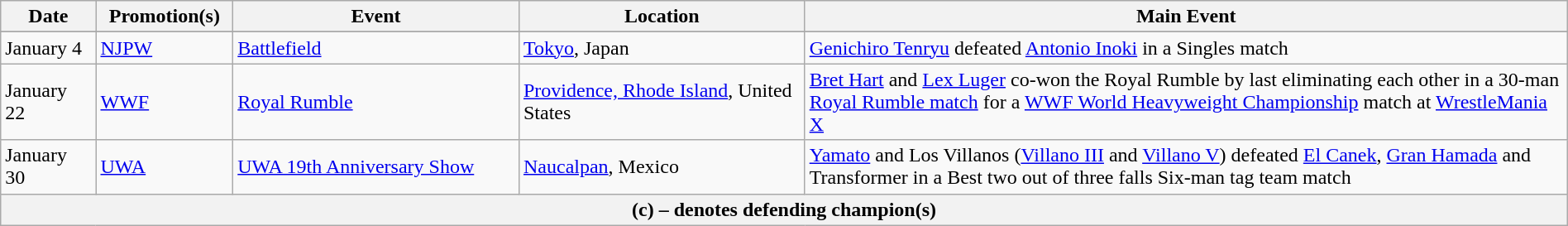<table class="wikitable" style="width:100%;">
<tr>
<th width="5%">Date</th>
<th width="5%">Promotion(s)</th>
<th style="width:15%;">Event</th>
<th style="width:15%;">Location</th>
<th style="width:40%;">Main Event</th>
</tr>
<tr style="width:20%;" |Notes>
</tr>
<tr>
<td>January 4</td>
<td><a href='#'>NJPW</a></td>
<td><a href='#'>Battlefield</a></td>
<td><a href='#'>Tokyo</a>, Japan</td>
<td><a href='#'>Genichiro Tenryu</a> defeated <a href='#'>Antonio Inoki</a> in a Singles match</td>
</tr>
<tr>
<td>January 22</td>
<td><a href='#'>WWF</a></td>
<td><a href='#'>Royal Rumble</a></td>
<td><a href='#'>Providence, Rhode Island</a>, United States</td>
<td><a href='#'>Bret Hart</a> and <a href='#'>Lex Luger</a> co-won the Royal Rumble by last eliminating each other in a 30-man <a href='#'>Royal Rumble match</a> for a <a href='#'>WWF World Heavyweight Championship</a> match at <a href='#'>WrestleMania X</a></td>
</tr>
<tr>
<td>January 30</td>
<td><a href='#'>UWA</a></td>
<td><a href='#'>UWA 19th Anniversary Show</a></td>
<td><a href='#'>Naucalpan</a>, Mexico</td>
<td><a href='#'>Yamato</a> and Los Villanos (<a href='#'>Villano III</a> and <a href='#'>Villano V</a>) defeated <a href='#'>El Canek</a>, <a href='#'>Gran Hamada</a> and Transformer in a Best two out of three falls Six-man tag team match</td>
</tr>
<tr>
<th colspan="6">(c) – denotes defending champion(s)</th>
</tr>
</table>
